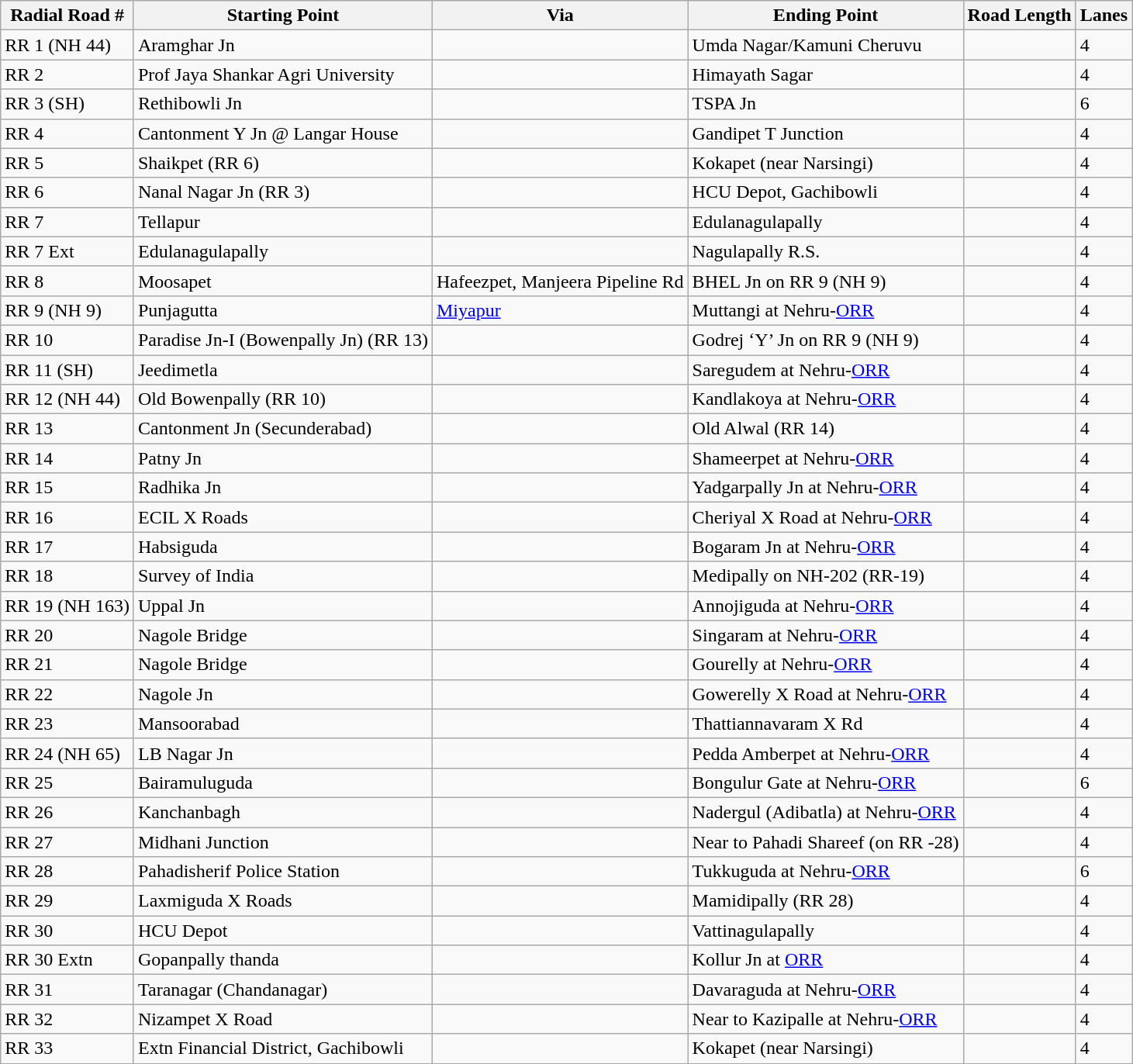<table class="wikitable sortable">
<tr>
<th>Radial Road #</th>
<th>Starting Point</th>
<th>Via</th>
<th>Ending Point</th>
<th>Road Length</th>
<th>Lanes</th>
</tr>
<tr>
<td>RR 1 (NH 44)</td>
<td>Aramghar Jn</td>
<td></td>
<td>Umda Nagar/Kamuni Cheruvu</td>
<td></td>
<td>4</td>
</tr>
<tr>
<td>RR 2</td>
<td>Prof Jaya Shankar Agri University</td>
<td></td>
<td>Himayath Sagar</td>
<td></td>
<td>4</td>
</tr>
<tr>
<td>RR 3 (SH)</td>
<td>Rethibowli Jn</td>
<td></td>
<td>TSPA Jn</td>
<td></td>
<td>6</td>
</tr>
<tr>
<td>RR 4</td>
<td>Cantonment Y Jn @ Langar House</td>
<td></td>
<td>Gandipet T Junction</td>
<td></td>
<td>4</td>
</tr>
<tr>
<td>RR 5</td>
<td>Shaikpet (RR 6)</td>
<td></td>
<td>Kokapet (near Narsingi)</td>
<td></td>
<td>4</td>
</tr>
<tr>
<td>RR 6</td>
<td>Nanal Nagar Jn (RR 3)</td>
<td></td>
<td>HCU Depot, Gachibowli</td>
<td></td>
<td>4</td>
</tr>
<tr>
<td>RR 7</td>
<td>Tellapur</td>
<td></td>
<td>Edulanagulapally</td>
<td></td>
<td>4</td>
</tr>
<tr>
<td>RR 7 Ext</td>
<td>Edulanagulapally</td>
<td></td>
<td>Nagulapally R.S.</td>
<td></td>
<td>4</td>
</tr>
<tr>
<td>RR 8</td>
<td>Moosapet</td>
<td>Hafeezpet, Manjeera Pipeline Rd</td>
<td>BHEL Jn on RR 9 (NH 9)</td>
<td></td>
<td>4</td>
</tr>
<tr>
<td>RR 9 (NH 9)</td>
<td>Punjagutta</td>
<td><a href='#'>Miyapur</a></td>
<td>Muttangi at Nehru-<a href='#'>ORR</a></td>
<td></td>
<td>4</td>
</tr>
<tr>
<td>RR 10</td>
<td>Paradise Jn-I (Bowenpally Jn) (RR 13)</td>
<td></td>
<td>Godrej ‘Y’ Jn on RR 9 (NH 9)</td>
<td></td>
<td>4</td>
</tr>
<tr>
<td>RR 11 (SH)</td>
<td>Jeedimetla</td>
<td></td>
<td>Saregudem at Nehru-<a href='#'>ORR</a></td>
<td></td>
<td>4</td>
</tr>
<tr>
<td>RR 12 (NH 44)</td>
<td>Old Bowenpally (RR 10)</td>
<td></td>
<td>Kandlakoya at Nehru-<a href='#'>ORR</a></td>
<td></td>
<td>4</td>
</tr>
<tr>
<td>RR 13</td>
<td>Cantonment Jn (Secunderabad)</td>
<td></td>
<td>Old Alwal (RR 14)</td>
<td></td>
<td>4</td>
</tr>
<tr>
<td>RR 14</td>
<td>Patny Jn</td>
<td></td>
<td>Shameerpet at Nehru-<a href='#'>ORR</a></td>
<td></td>
<td>4</td>
</tr>
<tr>
<td>RR 15</td>
<td>Radhika Jn</td>
<td></td>
<td>Yadgarpally Jn at Nehru-<a href='#'>ORR</a></td>
<td></td>
<td>4</td>
</tr>
<tr>
<td>RR 16</td>
<td>ECIL X Roads</td>
<td></td>
<td>Cheriyal X Road at Nehru-<a href='#'>ORR</a></td>
<td></td>
<td>4</td>
</tr>
<tr>
<td>RR 17</td>
<td>Habsiguda</td>
<td></td>
<td>Bogaram Jn at Nehru-<a href='#'>ORR</a></td>
<td></td>
<td>4</td>
</tr>
<tr>
<td>RR 18</td>
<td>Survey of India</td>
<td></td>
<td>Medipally on NH-202 (RR-19)</td>
<td></td>
<td>4</td>
</tr>
<tr>
<td>RR 19 (NH 163)</td>
<td>Uppal Jn</td>
<td></td>
<td>Annojiguda at Nehru-<a href='#'>ORR</a></td>
<td></td>
<td>4</td>
</tr>
<tr>
<td>RR 20</td>
<td>Nagole Bridge</td>
<td></td>
<td>Singaram at Nehru-<a href='#'>ORR</a></td>
<td></td>
<td>4</td>
</tr>
<tr>
<td>RR 21</td>
<td>Nagole Bridge</td>
<td></td>
<td>Gourelly at Nehru-<a href='#'>ORR</a></td>
<td></td>
<td>4</td>
</tr>
<tr>
<td>RR 22</td>
<td>Nagole Jn</td>
<td></td>
<td>Gowerelly X Road at Nehru-<a href='#'>ORR</a></td>
<td></td>
<td>4</td>
</tr>
<tr>
<td>RR 23</td>
<td>Mansoorabad</td>
<td></td>
<td>Thattiannavaram X Rd</td>
<td></td>
<td>4</td>
</tr>
<tr>
<td>RR 24 (NH 65)</td>
<td>LB Nagar Jn</td>
<td></td>
<td>Pedda Amberpet at Nehru-<a href='#'>ORR</a></td>
<td></td>
<td>4</td>
</tr>
<tr>
<td>RR 25</td>
<td>Bairamuluguda</td>
<td></td>
<td>Bongulur Gate at Nehru-<a href='#'>ORR</a></td>
<td></td>
<td>6</td>
</tr>
<tr>
<td>RR 26</td>
<td>Kanchanbagh</td>
<td></td>
<td>Nadergul (Adibatla)  at Nehru-<a href='#'>ORR</a></td>
<td></td>
<td>4</td>
</tr>
<tr>
<td>RR 27</td>
<td>Midhani Junction</td>
<td></td>
<td>Near to Pahadi Shareef (on RR -28)</td>
<td></td>
<td>4</td>
</tr>
<tr>
<td>RR 28</td>
<td>Pahadisherif Police Station</td>
<td></td>
<td>Tukkuguda at Nehru-<a href='#'>ORR</a></td>
<td></td>
<td>6</td>
</tr>
<tr>
<td>RR 29</td>
<td>Laxmiguda X Roads</td>
<td></td>
<td>Mamidipally (RR 28)</td>
<td></td>
<td>4</td>
</tr>
<tr>
<td>RR 30</td>
<td>HCU Depot</td>
<td></td>
<td>Vattinagulapally</td>
<td></td>
<td>4</td>
</tr>
<tr>
<td>RR 30 Extn</td>
<td>Gopanpally thanda</td>
<td></td>
<td>Kollur Jn at <a href='#'>ORR</a></td>
<td></td>
<td>4</td>
</tr>
<tr>
<td>RR 31</td>
<td>Taranagar (Chandanagar)</td>
<td></td>
<td>Davaraguda at Nehru-<a href='#'>ORR</a></td>
<td></td>
<td>4</td>
</tr>
<tr>
<td>RR 32</td>
<td>Nizampet X Road</td>
<td></td>
<td>Near to Kazipalle at Nehru-<a href='#'>ORR</a></td>
<td></td>
<td>4</td>
</tr>
<tr>
<td>RR 33</td>
<td>Extn Financial District, Gachibowli</td>
<td></td>
<td>Kokapet (near Narsingi)</td>
<td></td>
<td>4</td>
</tr>
</table>
